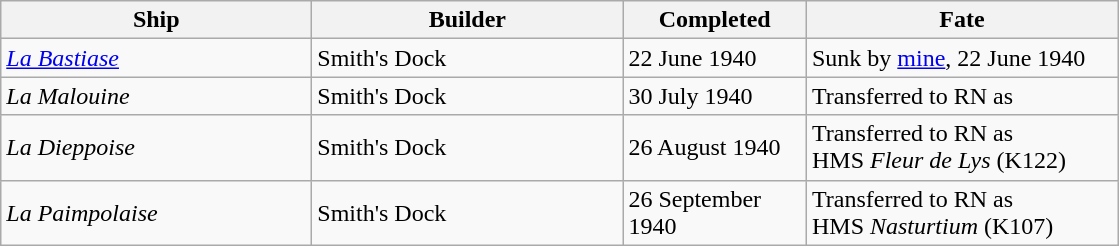<table class="wikitable">
<tr>
<th width="200">Ship</th>
<th width="200">Builder</th>
<th width="115">Completed</th>
<th width="200">Fate</th>
</tr>
<tr>
<td><em><a href='#'>La Bastiase</a></em></td>
<td>Smith's Dock</td>
<td>22 June 1940</td>
<td>Sunk by <a href='#'>mine</a>, 22 June 1940</td>
</tr>
<tr>
<td><em>La Malouine</em></td>
<td>Smith's Dock</td>
<td>30 July 1940</td>
<td>Transferred to RN as<br> </td>
</tr>
<tr>
<td><em>La Dieppoise</em></td>
<td>Smith's Dock</td>
<td>26 August 1940</td>
<td>Transferred to RN as<br> HMS <em>Fleur de Lys</em> (K122)</td>
</tr>
<tr>
<td><em>La Paimpolaise</em></td>
<td>Smith's Dock</td>
<td>26 September 1940</td>
<td>Transferred to RN as<br> HMS <em>Nasturtium</em> (K107)</td>
</tr>
</table>
